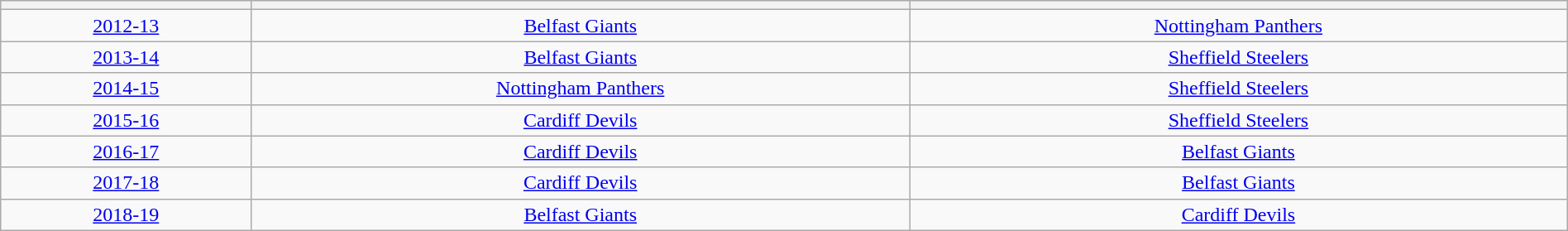<table class="wikitable" style="width: 100%">
<tr>
<th width="16%"></th>
<th width="42%"></th>
<th width="42%"></th>
</tr>
<tr align=center>
<td><a href='#'>2012-13</a></td>
<td><a href='#'>Belfast Giants</a></td>
<td><a href='#'>Nottingham Panthers</a></td>
</tr>
<tr align=center>
<td><a href='#'>2013-14</a></td>
<td><a href='#'>Belfast Giants</a></td>
<td><a href='#'>Sheffield Steelers</a></td>
</tr>
<tr align=center>
<td><a href='#'>2014-15</a></td>
<td><a href='#'>Nottingham Panthers</a></td>
<td><a href='#'>Sheffield Steelers</a></td>
</tr>
<tr align=center>
<td><a href='#'>2015-16</a></td>
<td><a href='#'>Cardiff Devils</a></td>
<td><a href='#'>Sheffield Steelers</a></td>
</tr>
<tr align=center>
<td><a href='#'>2016-17</a></td>
<td><a href='#'>Cardiff Devils</a></td>
<td><a href='#'>Belfast Giants</a></td>
</tr>
<tr align=center>
<td><a href='#'>2017-18</a></td>
<td><a href='#'>Cardiff Devils</a></td>
<td><a href='#'>Belfast Giants</a></td>
</tr>
<tr align=center>
<td><a href='#'>2018-19</a></td>
<td><a href='#'>Belfast Giants</a></td>
<td><a href='#'>Cardiff Devils</a></td>
</tr>
</table>
